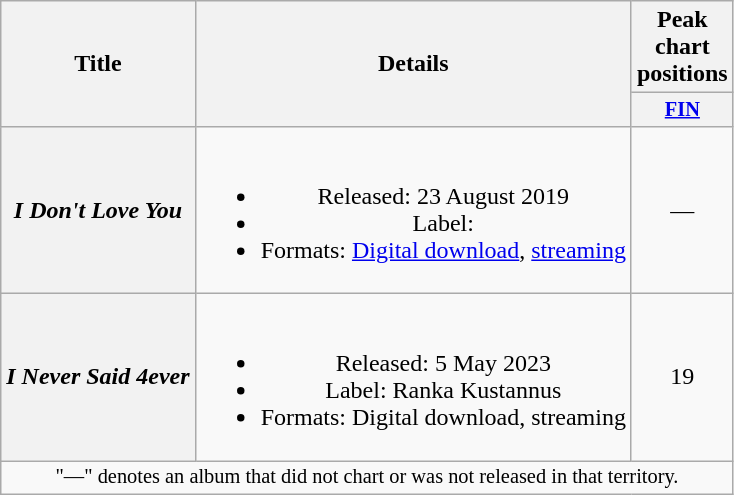<table class="wikitable plainrowheaders" style="text-align:center;" border="1">
<tr>
<th scope="col" rowspan="2">Title</th>
<th scope="col" rowspan="2">Details</th>
<th scope="col" colspan="1">Peak chart positions</th>
</tr>
<tr>
<th scope="col" style="width:3em;font-size:85%;"><a href='#'>FIN</a><br></th>
</tr>
<tr>
<th scope="row"><em>I Don't Love You</em></th>
<td><br><ul><li>Released: 23 August 2019</li><li>Label: </li><li>Formats: <a href='#'>Digital download</a>, <a href='#'>streaming</a></li></ul></td>
<td>—</td>
</tr>
<tr>
<th scope="row"><em>I Never Said 4ever</em></th>
<td><br><ul><li>Released: 5 May 2023</li><li>Label: Ranka Kustannus</li><li>Formats: Digital download, streaming</li></ul></td>
<td>19</td>
</tr>
<tr>
<td colspan="4" style="font-size:85%">"—" denotes an album that did not chart or was not released in that territory.</td>
</tr>
</table>
